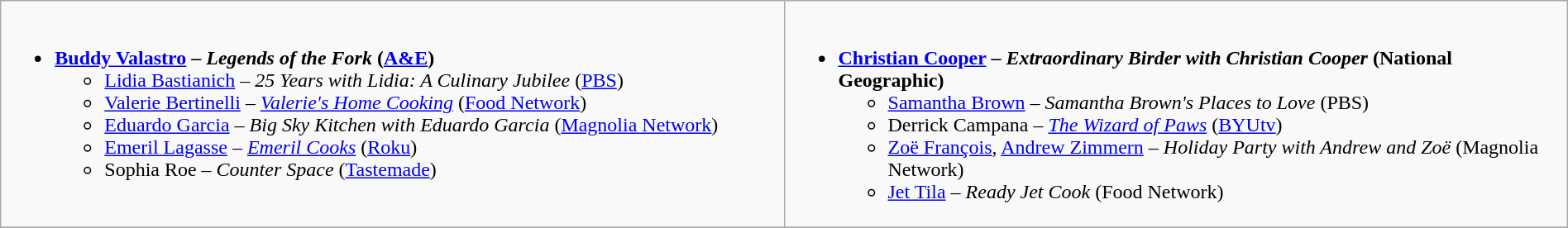<table class=wikitable width="100%">
<tr>
<td style="vertical-align:top;" width="50%"><br><ul><li><strong><a href='#'>Buddy Valastro</a> – <em>Legends of the Fork</em> (<a href='#'>A&E</a>)</strong><ul><li><a href='#'>Lidia Bastianich</a> – <em>25 Years with Lidia: A Culinary Jubilee</em> (<a href='#'>PBS</a>)</li><li><a href='#'>Valerie Bertinelli</a> – <em><a href='#'>Valerie's Home Cooking</a></em> (<a href='#'>Food Network</a>)</li><li><a href='#'>Eduardo Garcia</a> – <em>Big Sky Kitchen with Eduardo Garcia</em> (<a href='#'>Magnolia Network</a>)</li><li><a href='#'>Emeril Lagasse</a> – <em><a href='#'>Emeril Cooks</a></em> (<a href='#'>Roku</a>)</li><li>Sophia Roe – <em>Counter Space</em> (<a href='#'>Tastemade</a>)</li></ul></li></ul></td>
<td style="vertical-align:top;" width="50%"><br><ul><li><strong><a href='#'>Christian Cooper</a> – <em>Extraordinary Birder with Christian Cooper</em> (National Geographic)</strong><ul><li><a href='#'>Samantha Brown</a> – <em>Samantha Brown's Places to Love</em> (PBS)</li><li>Derrick Campana – <em><a href='#'>The Wizard of Paws</a></em> (<a href='#'>BYUtv</a>)</li><li><a href='#'>Zoë François</a>, <a href='#'>Andrew Zimmern</a> – <em>Holiday Party with Andrew and Zoë</em> (Magnolia Network)</li><li><a href='#'>Jet Tila</a> – <em>Ready Jet Cook</em> (Food Network)</li></ul></li></ul></td>
</tr>
<tr>
</tr>
</table>
